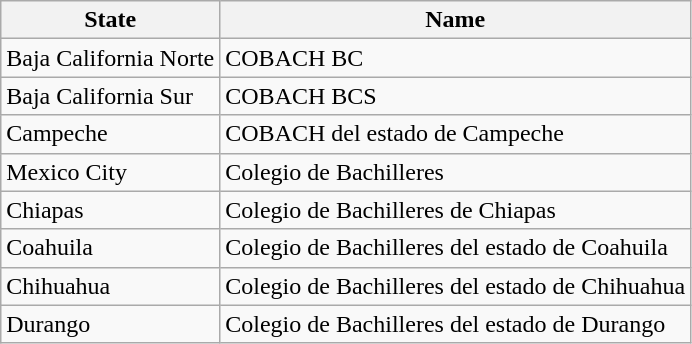<table class="wikitable">
<tr>
<th>State</th>
<th>Name</th>
</tr>
<tr>
<td>Baja California Norte</td>
<td>COBACH BC</td>
</tr>
<tr>
<td>Baja California Sur</td>
<td>COBACH BCS</td>
</tr>
<tr>
<td>Campeche</td>
<td>COBACH del estado de Campeche</td>
</tr>
<tr>
<td>Mexico City</td>
<td>Colegio de Bachilleres</td>
</tr>
<tr>
<td>Chiapas</td>
<td>Colegio de Bachilleres de Chiapas</td>
</tr>
<tr>
<td>Coahuila</td>
<td>Colegio de Bachilleres del estado de Coahuila</td>
</tr>
<tr>
<td>Chihuahua</td>
<td>Colegio de Bachilleres del estado de Chihuahua</td>
</tr>
<tr>
<td>Durango</td>
<td>Colegio de Bachilleres del estado de Durango</td>
</tr>
</table>
